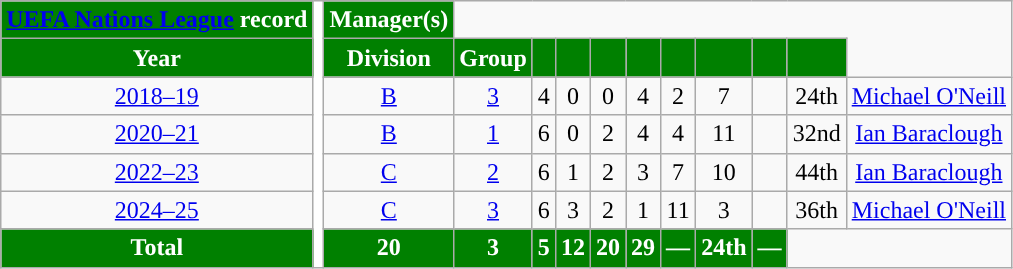<table class="wikitable" style="text-align:center;">
<tr>
<th style="background-color:#008000; color:white; "><a href='#'>UEFA Nations League</a> record</th>
<th style="background:white" rowspan="7"></th>
<th style="background-color:#008000; color:white; ">Manager(s)</th>
</tr>
<tr>
<th style="background-color:#008000; color:white; ">Year</th>
<th style="background-color:#008000; color:white; ">Division</th>
<th style="background-color:#008000; color:white; ">Group</th>
<th style="background-color:#008000; color:white; "></th>
<th style="background-color:#008000; color:white; "></th>
<th style="background-color:#008000; color:white; "></th>
<th style="background-color:#008000; color:white; "></th>
<th style="background-color:#008000; color:white; "></th>
<th style="background-color:#008000; color:white; "></th>
<th style="background-color:#008000; color:white; "></th>
<th style="background-color:#008000; color:white; "></th>
</tr>
<tr>
<td> <a href='#'>2018–19</a></td>
<td><a href='#'>B</a></td>
<td><a href='#'>3</a></td>
<td>4</td>
<td>0</td>
<td>0</td>
<td>4</td>
<td>2</td>
<td>7</td>
<td></td>
<td>24th</td>
<td><a href='#'>Michael O'Neill</a></td>
</tr>
<tr>
<td> <a href='#'>2020–21</a></td>
<td><a href='#'>B</a></td>
<td><a href='#'>1</a></td>
<td>6</td>
<td>0</td>
<td>2</td>
<td>4</td>
<td>4</td>
<td>11</td>
<td></td>
<td>32nd</td>
<td><a href='#'>Ian Baraclough</a></td>
</tr>
<tr>
<td> <a href='#'>2022–23</a></td>
<td><a href='#'>C</a></td>
<td><a href='#'>2</a></td>
<td>6</td>
<td>1</td>
<td>2</td>
<td>3</td>
<td>7</td>
<td>10</td>
<td></td>
<td>44th</td>
<td><a href='#'>Ian Baraclough</a></td>
</tr>
<tr>
<td> <a href='#'>2024–25</a></td>
<td><a href='#'>C</a></td>
<td><a href='#'>3</a></td>
<td>6</td>
<td>3</td>
<td>2</td>
<td>1</td>
<td>11</td>
<td>3</td>
<td></td>
<td>36th</td>
<td><a href='#'>Michael O'Neill</a></td>
</tr>
<tr>
<th style="background-color:#008000; color:white; "><strong>Total</strong></th>
<th style="background-color:#008000; color:white; "><strong>20</strong></th>
<th style="background-color:#008000; color:white; "><strong>3</strong></th>
<th style="background-color:#008000; color:white; "><strong>5</strong></th>
<th style="background-color:#008000; color:white; "><strong>12</strong></th>
<th style="background-color:#008000; color:white; "><strong>20</strong></th>
<th style="background-color:#008000; color:white; "><strong>29</strong></th>
<th style="background-color:#008000; color:white; ">—</th>
<th style="background-color:#008000; color:white; "><strong>24th</strong></th>
<th style="background-color:#008000; color:white; ">—</th>
</tr>
</table>
